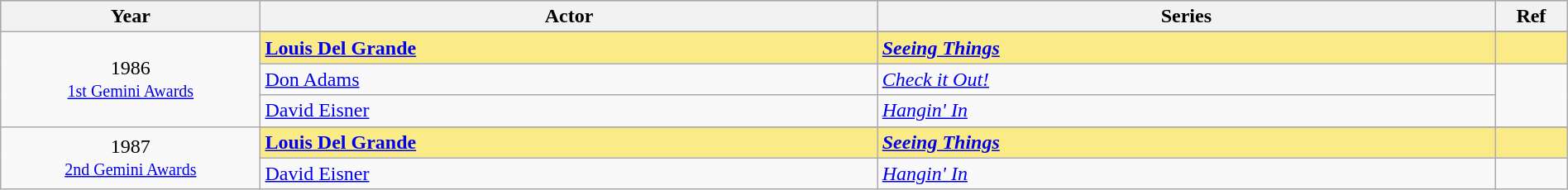<table class="wikitable" style="width:100%;">
<tr style="background:#bebebe;">
<th style="width:8%;">Year</th>
<th style="width:19%;">Actor</th>
<th style="width:19%;">Series</th>
<th style="width:2%;">Ref</th>
</tr>
<tr>
<td rowspan="4" align="center">1986 <br> <small><a href='#'>1st Gemini Awards</a></small></td>
</tr>
<tr style="background:#FAEB86;">
<td><strong><a href='#'>Louis Del Grande</a></strong></td>
<td><strong><em><a href='#'>Seeing Things</a></em></strong></td>
<td></td>
</tr>
<tr>
<td><a href='#'>Don Adams</a></td>
<td><em><a href='#'>Check it Out!</a></em></td>
<td rowspan=2></td>
</tr>
<tr>
<td><a href='#'>David Eisner</a></td>
<td><em><a href='#'>Hangin' In</a></em></td>
</tr>
<tr>
<td rowspan="3" align="center">1987 <br> <small><a href='#'>2nd Gemini Awards</a></small></td>
</tr>
<tr style="background:#FAEB86;">
<td><strong><a href='#'>Louis Del Grande</a></strong></td>
<td><strong><em><a href='#'>Seeing Things</a></em></strong></td>
<td></td>
</tr>
<tr>
<td><a href='#'>David Eisner</a></td>
<td><em><a href='#'>Hangin' In</a></em></td>
<td></td>
</tr>
</table>
